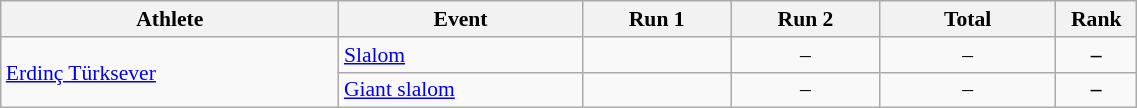<table class="wikitable" width="60%" style="text-align:center; font-size:90%">
<tr>
<th width="25%">Athlete</th>
<th width="18%">Event</th>
<th width="11%">Run 1</th>
<th width="11%">Run 2</th>
<th width="13%">Total</th>
<th width="6%">Rank</th>
</tr>
<tr>
<td rowspan=2 align="left"><a href='#'>Erdinç Türksever</a></td>
<td align="left"><a href='#'>Slalom</a></td>
<td></td>
<td>–</td>
<td>–</td>
<td><strong>–</strong></td>
</tr>
<tr>
<td align="left"><a href='#'>Giant slalom</a></td>
<td></td>
<td>–</td>
<td>–</td>
<td><strong>–</strong></td>
</tr>
</table>
